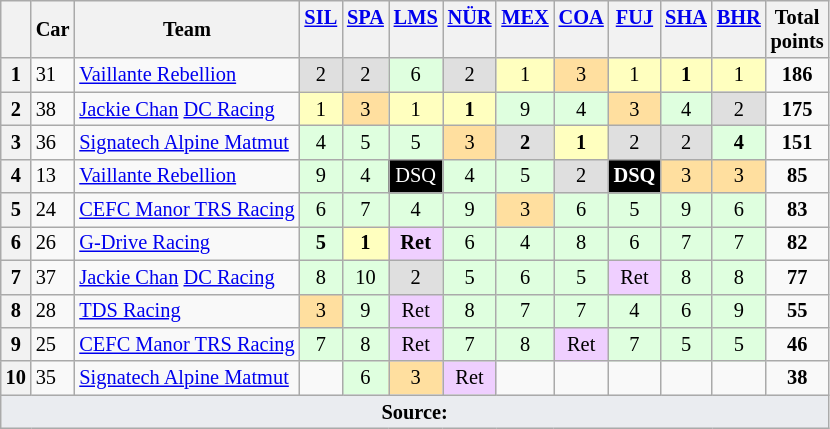<table class="wikitable" style="font-size: 85%; text-align:center;">
<tr valign="top">
<th valign=middle></th>
<th valign=middle>Car</th>
<th valign=middle>Team</th>
<th><a href='#'>SIL</a><br></th>
<th><a href='#'>SPA</a><br></th>
<th><a href='#'>LMS</a><br></th>
<th><a href='#'>NÜR</a><br></th>
<th><a href='#'>MEX</a><br></th>
<th><a href='#'>COA</a><br></th>
<th><a href='#'>FUJ</a><br></th>
<th><a href='#'>SHA</a><br></th>
<th><a href='#'>BHR</a><br></th>
<th valign=middle>Total<br>points</th>
</tr>
<tr>
<th>1</th>
<td align=left>31</td>
<td align=left> <a href='#'>Vaillante Rebellion</a></td>
<td style="background:#DFDFDF;">2</td>
<td style="background:#DFDFDF;">2</td>
<td style="background:#DFFFDF;">6</td>
<td style="background:#DFDFDF;">2</td>
<td style="background:#FFFFBF;">1</td>
<td style="background:#FFDF9F;">3</td>
<td style="background:#FFFFBF;">1</td>
<td style="background:#FFFFBF;"><strong>1</strong></td>
<td style="background:#FFFFBF;">1</td>
<td><strong>186</strong></td>
</tr>
<tr>
<th>2</th>
<td align=left>38</td>
<td align=left> <a href='#'>Jackie Chan</a> <a href='#'>DC Racing</a></td>
<td style="background:#FFFFBF;">1</td>
<td style="background:#FFDF9F;">3</td>
<td style="background:#FFFFBF;">1</td>
<td style="background:#FFFFBF;"><strong>1</strong></td>
<td style="background:#DFFFDF;">9</td>
<td style="background:#DFFFDF;">4</td>
<td style="background:#FFDF9F;">3</td>
<td style="background:#DFFFDF;">4</td>
<td style="background:#DFDFDF;">2</td>
<td><strong>175</strong></td>
</tr>
<tr>
<th>3</th>
<td align=left>36</td>
<td align=left> <a href='#'>Signatech Alpine Matmut</a></td>
<td style="background:#DFFFDF;">4</td>
<td style="background:#DFFFDF;">5</td>
<td style="background:#DFFFDF;">5</td>
<td style="background:#FFDF9F;">3</td>
<td style="background:#DFDFDF;"><strong>2</strong></td>
<td style="background:#FFFFBF;"><strong>1</strong></td>
<td style="background:#DFDFDF;">2</td>
<td style="background:#DFDFDF;">2</td>
<td style="background:#DFFFDF;"><strong>4</strong></td>
<td><strong>151</strong></td>
</tr>
<tr>
<th>4</th>
<td align=left>13</td>
<td align=left> <a href='#'>Vaillante Rebellion</a></td>
<td style="background:#DFFFDF;">9</td>
<td style="background:#DFFFDF;">4</td>
<td style="background-color:#000000;color:white">DSQ</td>
<td style="background:#DFFFDF;">4</td>
<td style="background:#DFFFDF;">5</td>
<td style="background:#DFDFDF;">2</td>
<td style="background-color:#000000;color:white"><strong>DSQ</strong></td>
<td style="background:#FFDF9F;">3</td>
<td style="background:#FFDF9F;">3</td>
<td><strong>85</strong></td>
</tr>
<tr>
<th>5</th>
<td align=left>24</td>
<td align=left> <a href='#'>CEFC Manor TRS Racing</a></td>
<td style="background:#DFFFDF;">6</td>
<td style="background:#DFFFDF;">7</td>
<td style="background:#DFFFDF;">4</td>
<td style="background:#DFFFDF;">9</td>
<td style="background:#FFDF9F;">3</td>
<td style="background:#DFFFDF;">6</td>
<td style="background:#DFFFDF;">5</td>
<td style="background:#DFFFDF;">9</td>
<td style="background:#DFFFDF;">6</td>
<td><strong>83</strong></td>
</tr>
<tr>
<th>6</th>
<td align=left>26</td>
<td align=left> <a href='#'>G-Drive Racing</a></td>
<td style="background:#DFFFDF;"><strong>5</strong></td>
<td style="background:#FFFFBF;"><strong>1</strong></td>
<td style="background:#EFCFFF;"><strong>Ret</strong></td>
<td style="background:#DFFFDF;">6</td>
<td style="background:#DFFFDF;">4</td>
<td style="background:#DFFFDF;">8</td>
<td style="background:#DFFFDF;">6</td>
<td style="background:#DFFFDF;">7</td>
<td style="background:#DFFFDF;">7</td>
<td><strong>82</strong></td>
</tr>
<tr>
<th>7</th>
<td align=left>37</td>
<td align=left> <a href='#'>Jackie Chan</a> <a href='#'>DC Racing</a></td>
<td style="background:#DFFFDF;">8</td>
<td style="background:#DFFFDF;">10</td>
<td style="background:#DFDFDF;">2</td>
<td style="background:#DFFFDF;">5</td>
<td style="background:#DFFFDF;">6</td>
<td style="background:#DFFFDF;">5</td>
<td style="background:#EFCFFF;">Ret</td>
<td style="background:#DFFFDF;">8</td>
<td style="background:#DFFFDF;">8</td>
<td><strong>77</strong></td>
</tr>
<tr>
<th>8</th>
<td align=left>28</td>
<td align=left> <a href='#'>TDS Racing</a></td>
<td style="background:#FFDF9F;">3</td>
<td style="background:#DFFFDF;">9</td>
<td style="background:#EFCFFF;">Ret</td>
<td style="background:#DFFFDF;">8</td>
<td style="background:#DFFFDF;">7</td>
<td style="background:#DFFFDF;">7</td>
<td style="background:#DFFFDF;">4</td>
<td style="background:#DFFFDF;">6</td>
<td style="background:#DFFFDF;">9</td>
<td><strong>55</strong></td>
</tr>
<tr>
<th>9</th>
<td align=left>25</td>
<td align=left> <a href='#'>CEFC Manor TRS Racing</a></td>
<td style="background:#DFFFDF;">7</td>
<td style="background:#DFFFDF;">8</td>
<td style="background:#EFCFFF;">Ret</td>
<td style="background:#DFFFDF;">7</td>
<td style="background:#DFFFDF;">8</td>
<td style="background:#EFCFFF;">Ret</td>
<td style="background:#DFFFDF;">7</td>
<td style="background:#DFFFDF;">5</td>
<td style="background:#DFFFDF;">5</td>
<td><strong>46</strong></td>
</tr>
<tr>
<th>10</th>
<td align=left>35</td>
<td align=left> <a href='#'>Signatech Alpine Matmut</a></td>
<td></td>
<td style="background:#DFFFDF;">6</td>
<td style="background:#FFDF9F;">3</td>
<td style="background:#EFCFFF;">Ret</td>
<td></td>
<td></td>
<td></td>
<td></td>
<td></td>
<td><strong>38</strong></td>
</tr>
<tr class="sortbottom">
<td colspan="13" style="background-color:#EAECF0;text-align:center"><strong>Source:</strong></td>
</tr>
</table>
